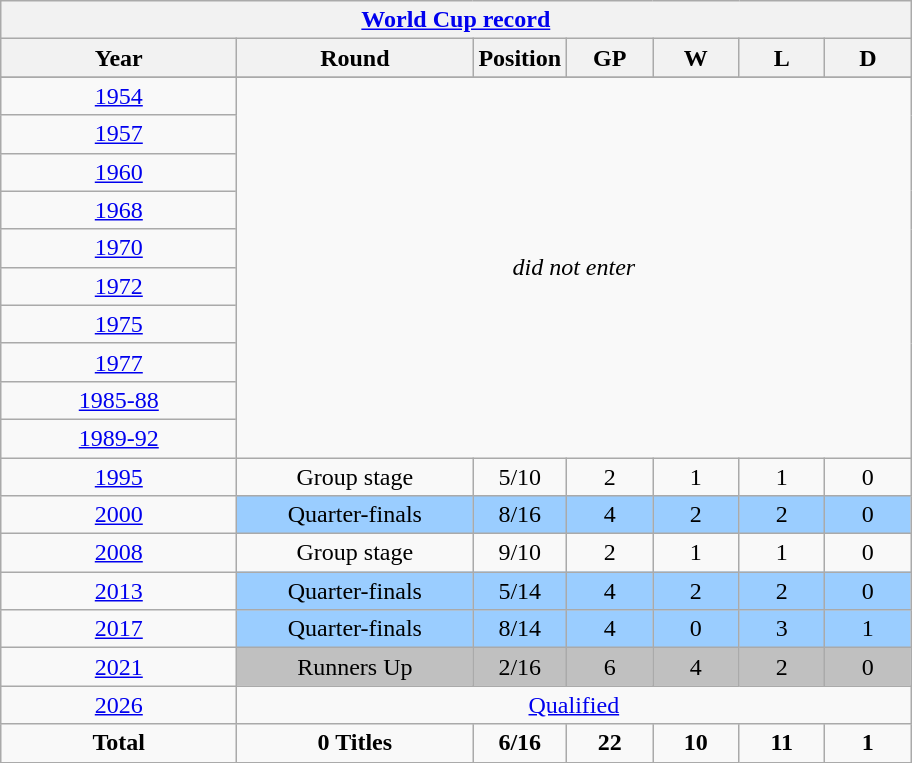<table class="wikitable" style="text-align: center;">
<tr>
<th colspan=9><a href='#'>World Cup record</a></th>
</tr>
<tr>
<th width=150>Year</th>
<th width=150>Round</th>
<th width=50>Position</th>
<th width=50>GP</th>
<th width=50>W</th>
<th width=50>L</th>
<th width=50>D</th>
</tr>
<tr>
</tr>
<tr>
<td> <a href='#'>1954</a></td>
<td rowspan=10 colspan=6><em>did not enter</em></td>
</tr>
<tr>
<td> <a href='#'>1957</a></td>
</tr>
<tr>
<td> <a href='#'>1960</a></td>
</tr>
<tr>
<td>  <a href='#'>1968</a></td>
</tr>
<tr>
<td> <a href='#'>1970</a></td>
</tr>
<tr>
<td> <a href='#'>1972</a></td>
</tr>
<tr>
<td> <a href='#'>1975</a></td>
</tr>
<tr>
<td>  <a href='#'>1977</a></td>
</tr>
<tr>
<td><a href='#'>1985-88</a></td>
</tr>
<tr>
<td><a href='#'>1989-92</a></td>
</tr>
<tr>
<td> <a href='#'>1995</a></td>
<td>Group stage</td>
<td>5/10</td>
<td>2</td>
<td>1</td>
<td>1</td>
<td>0</td>
</tr>
<tr>
<td> <a href='#'>2000</a></td>
<td style="background:#9acdff">Quarter-finals</td>
<td style="background:#9acdff">8/16</td>
<td style="background:#9acdff">4</td>
<td style="background:#9acdff">2</td>
<td style="background:#9acdff">2</td>
<td style="background:#9acdff">0</td>
</tr>
<tr>
<td> <a href='#'>2008</a></td>
<td>Group stage</td>
<td>9/10</td>
<td>2</td>
<td>1</td>
<td>1</td>
<td>0</td>
</tr>
<tr>
<td> <a href='#'>2013</a></td>
<td style="background:#9acdff">Quarter-finals</td>
<td style="background:#9acdff">5/14</td>
<td style="background:#9acdff">4</td>
<td style="background:#9acdff">2</td>
<td style="background:#9acdff">2</td>
<td style="background:#9acdff">0</td>
</tr>
<tr>
<td> <a href='#'>2017</a></td>
<td style="background:#9acdff">Quarter-finals</td>
<td style="background:#9acdff">8/14</td>
<td style="background:#9acdff">4</td>
<td style="background:#9acdff">0</td>
<td style="background:#9acdff">3</td>
<td style="background:#9acdff">1</td>
</tr>
<tr>
<td><a href='#'>2021</a></td>
<td style="background:silver">Runners Up</td>
<td style="background:silver">2/16</td>
<td style="background:silver">6</td>
<td style="background:silver">4</td>
<td style="background:silver">2</td>
<td style="background:silver">0</td>
</tr>
<tr>
<td><a href='#'>2026</a></td>
<td colspan="8" colspan=6><a href='#'>Qualified</a></td>
</tr>
<tr>
<td><strong>Total</strong></td>
<td><strong>0 Titles</strong></td>
<td><strong>6/16</strong></td>
<td><strong>22</strong></td>
<td><strong>10</strong></td>
<td><strong>11</strong></td>
<td><strong>1</strong></td>
</tr>
</table>
